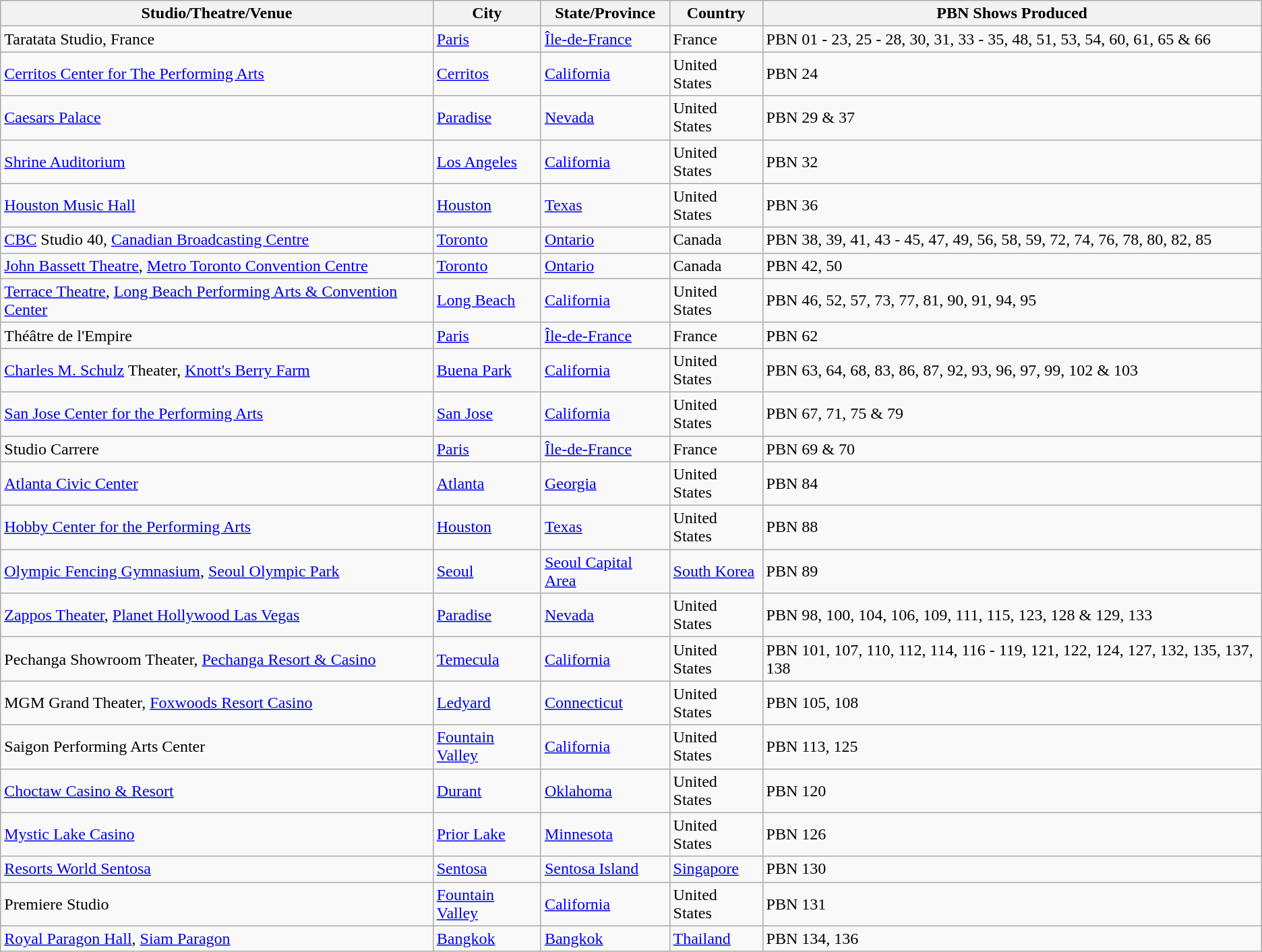<table class="wikitable sortable">
<tr>
<th>Studio/Theatre/Venue</th>
<th>City</th>
<th>State/Province</th>
<th>Country</th>
<th>PBN Shows Produced</th>
</tr>
<tr>
<td>Taratata Studio,  France</td>
<td><a href='#'>Paris</a></td>
<td><a href='#'>Île-de-France</a></td>
<td>France</td>
<td>PBN 01 - 23, 25 - 28, 30, 31, 33 - 35, 48, 51, 53, 54, 60, 61, 65 & 66</td>
</tr>
<tr>
<td><a href='#'>Cerritos Center for The Performing Arts</a></td>
<td><a href='#'>Cerritos</a></td>
<td><a href='#'>California</a></td>
<td>United States</td>
<td>PBN 24</td>
</tr>
<tr>
<td><a href='#'>Caesars Palace</a></td>
<td><a href='#'>Paradise</a></td>
<td><a href='#'>Nevada</a></td>
<td>United States</td>
<td>PBN 29 & 37</td>
</tr>
<tr>
<td><a href='#'>Shrine Auditorium</a></td>
<td><a href='#'>Los Angeles</a></td>
<td><a href='#'>California</a></td>
<td>United States</td>
<td>PBN 32</td>
</tr>
<tr>
<td><a href='#'>Houston Music Hall</a></td>
<td><a href='#'>Houston</a></td>
<td><a href='#'>Texas</a></td>
<td>United States</td>
<td>PBN 36</td>
</tr>
<tr>
<td><a href='#'>CBC</a> Studio 40, <a href='#'>Canadian Broadcasting Centre</a></td>
<td><a href='#'>Toronto</a></td>
<td><a href='#'>Ontario</a></td>
<td>Canada</td>
<td>PBN 38, 39, 41, 43 - 45, 47, 49, 56, 58, 59, 72, 74, 76, 78, 80, 82, 85</td>
</tr>
<tr>
<td><a href='#'>John Bassett Theatre</a>, <a href='#'>Metro Toronto Convention Centre</a></td>
<td><a href='#'>Toronto</a></td>
<td><a href='#'>Ontario</a></td>
<td>Canada</td>
<td>PBN 42, 50</td>
</tr>
<tr>
<td><a href='#'>Terrace Theatre</a>, <a href='#'>Long Beach Performing Arts & Convention Center</a></td>
<td><a href='#'>Long Beach</a></td>
<td><a href='#'>California</a></td>
<td>United States</td>
<td>PBN 46, 52, 57, 73, 77, 81, 90, 91, 94, 95</td>
</tr>
<tr>
<td>Théâtre de l'Empire</td>
<td><a href='#'>Paris</a></td>
<td><a href='#'>Île-de-France</a></td>
<td>France</td>
<td>PBN 62</td>
</tr>
<tr>
<td><a href='#'>Charles M. Schulz</a> Theater, <a href='#'>Knott's Berry Farm</a></td>
<td><a href='#'>Buena Park</a></td>
<td><a href='#'>California</a></td>
<td>United States</td>
<td>PBN 63, 64, 68, 83, 86, 87, 92, 93, 96, 97, 99, 102 & 103</td>
</tr>
<tr>
<td><a href='#'>San Jose Center for the Performing Arts</a></td>
<td><a href='#'>San Jose</a></td>
<td><a href='#'>California</a></td>
<td>United States</td>
<td>PBN 67, 71, 75 & 79</td>
</tr>
<tr>
<td>Studio Carrere</td>
<td><a href='#'>Paris</a></td>
<td><a href='#'>Île-de-France</a></td>
<td>France</td>
<td>PBN 69 & 70</td>
</tr>
<tr>
<td><a href='#'>Atlanta Civic Center</a></td>
<td><a href='#'>Atlanta</a></td>
<td><a href='#'>Georgia</a></td>
<td>United States</td>
<td>PBN 84</td>
</tr>
<tr>
<td><a href='#'>Hobby Center for the Performing Arts</a></td>
<td><a href='#'>Houston</a></td>
<td><a href='#'>Texas</a></td>
<td>United States</td>
<td>PBN 88</td>
</tr>
<tr>
<td><a href='#'>Olympic Fencing Gymnasium</a>, <a href='#'>Seoul Olympic Park</a></td>
<td><a href='#'>Seoul</a></td>
<td><a href='#'>Seoul Capital Area</a></td>
<td><a href='#'>South Korea</a></td>
<td>PBN 89</td>
</tr>
<tr>
<td><a href='#'>Zappos Theater</a>, <a href='#'>Planet Hollywood Las Vegas</a></td>
<td><a href='#'>Paradise</a></td>
<td><a href='#'>Nevada</a></td>
<td>United States</td>
<td>PBN 98, 100, 104, 106, 109, 111, 115, 123, 128 & 129, 133</td>
</tr>
<tr>
<td>Pechanga Showroom Theater, <a href='#'>Pechanga Resort & Casino</a></td>
<td><a href='#'>Temecula</a></td>
<td><a href='#'>California</a></td>
<td>United States</td>
<td>PBN 101, 107, 110, 112, 114, 116 - 119, 121, 122, 124, 127, 132, 135, 137, 138</td>
</tr>
<tr>
<td>MGM Grand Theater, <a href='#'>Foxwoods Resort Casino</a></td>
<td><a href='#'>Ledyard</a></td>
<td><a href='#'>Connecticut</a></td>
<td>United States</td>
<td>PBN 105, 108</td>
</tr>
<tr>
<td>Saigon Performing Arts Center</td>
<td><a href='#'>Fountain Valley</a></td>
<td><a href='#'>California</a></td>
<td>United States</td>
<td>PBN 113, 125</td>
</tr>
<tr>
<td><a href='#'>Choctaw Casino & Resort</a></td>
<td><a href='#'>Durant</a></td>
<td><a href='#'>Oklahoma</a></td>
<td>United States</td>
<td>PBN 120</td>
</tr>
<tr>
<td><a href='#'>Mystic Lake Casino</a></td>
<td><a href='#'>Prior Lake</a></td>
<td><a href='#'>Minnesota</a></td>
<td>United States</td>
<td>PBN 126</td>
</tr>
<tr>
<td><a href='#'>Resorts World Sentosa</a></td>
<td><a href='#'>Sentosa</a></td>
<td><a href='#'>Sentosa Island</a></td>
<td><a href='#'>Singapore</a></td>
<td>PBN 130</td>
</tr>
<tr>
<td>Premiere Studio</td>
<td><a href='#'>Fountain Valley</a></td>
<td><a href='#'>California</a></td>
<td>United States</td>
<td>PBN 131</td>
</tr>
<tr>
<td><a href='#'>Royal Paragon Hall</a>, <a href='#'>Siam Paragon</a></td>
<td><a href='#'>Bangkok</a></td>
<td><a href='#'>Bangkok</a></td>
<td><a href='#'>Thailand</a></td>
<td>PBN 134, 136</td>
</tr>
</table>
